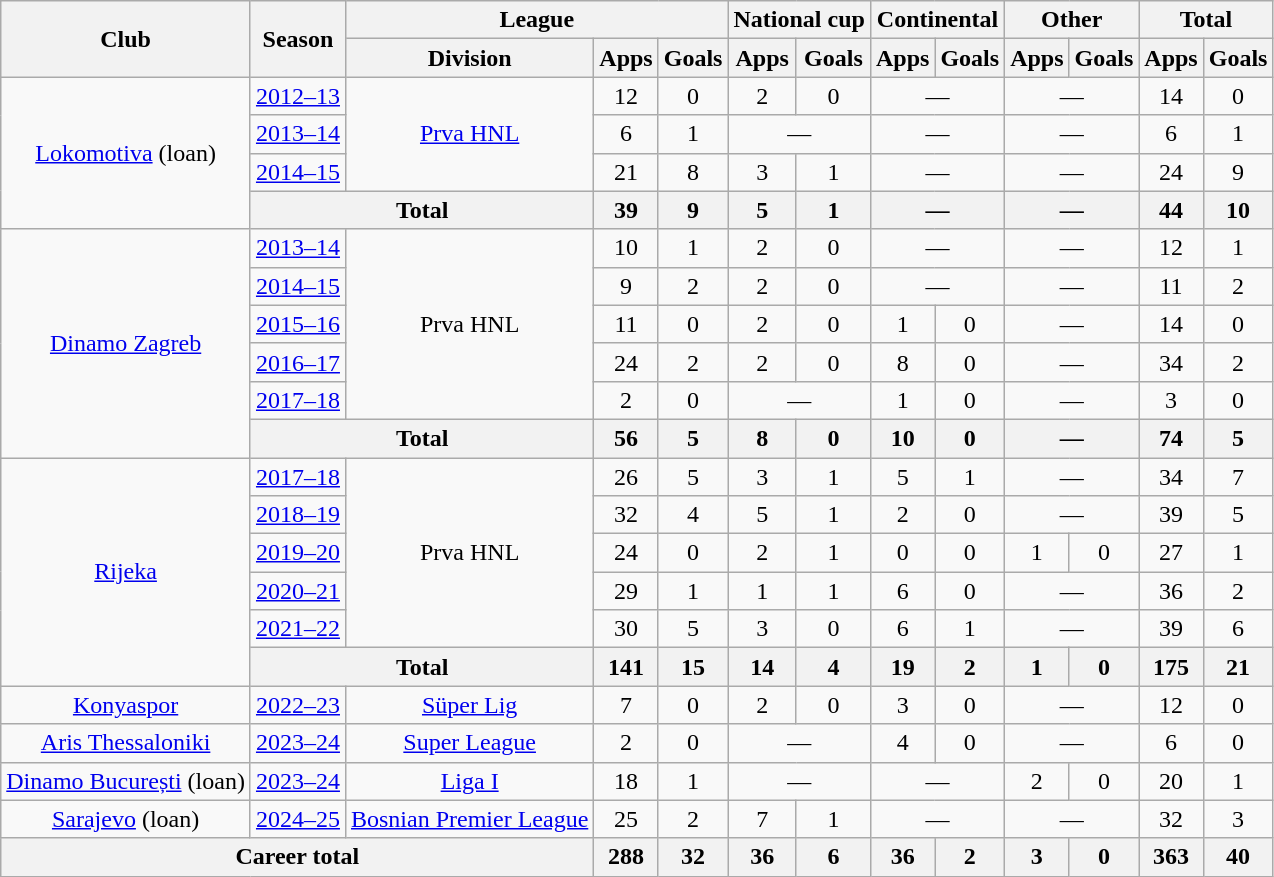<table class="wikitable" style="text-align:center">
<tr>
<th rowspan=2>Club</th>
<th rowspan=2>Season</th>
<th colspan=3>League</th>
<th colspan=2>National cup</th>
<th colspan=2>Continental</th>
<th colspan=2>Other</th>
<th colspan=2>Total</th>
</tr>
<tr>
<th>Division</th>
<th>Apps</th>
<th>Goals</th>
<th>Apps</th>
<th>Goals</th>
<th>Apps</th>
<th>Goals</th>
<th>Apps</th>
<th>Goals</th>
<th>Apps</th>
<th>Goals</th>
</tr>
<tr>
<td rowspan="4"><a href='#'>Lokomotiva</a> (loan)</td>
<td><a href='#'>2012–13</a></td>
<td rowspan="3"><a href='#'>Prva HNL</a></td>
<td>12</td>
<td>0</td>
<td>2</td>
<td>0</td>
<td colspan=2>—</td>
<td colspan=2>—</td>
<td>14</td>
<td>0</td>
</tr>
<tr>
<td><a href='#'>2013–14</a></td>
<td>6</td>
<td>1</td>
<td colspan=2>—</td>
<td colspan=2>—</td>
<td colspan=2>—</td>
<td>6</td>
<td>1</td>
</tr>
<tr>
<td><a href='#'>2014–15</a></td>
<td>21</td>
<td>8</td>
<td>3</td>
<td>1</td>
<td colspan=2>—</td>
<td colspan=2>—</td>
<td>24</td>
<td>9</td>
</tr>
<tr>
<th colspan="2">Total</th>
<th>39</th>
<th>9</th>
<th>5</th>
<th>1</th>
<th colspan=2>—</th>
<th colspan=2>—</th>
<th>44</th>
<th>10</th>
</tr>
<tr>
<td rowspan="6"><a href='#'>Dinamo Zagreb</a></td>
<td><a href='#'>2013–14</a></td>
<td rowspan="5">Prva HNL</td>
<td>10</td>
<td>1</td>
<td>2</td>
<td>0</td>
<td colspan=2>—</td>
<td colspan=2>—</td>
<td>12</td>
<td>1</td>
</tr>
<tr>
<td><a href='#'>2014–15</a></td>
<td>9</td>
<td>2</td>
<td>2</td>
<td>0</td>
<td colspan=2>—</td>
<td colspan=2>—</td>
<td>11</td>
<td>2</td>
</tr>
<tr>
<td><a href='#'>2015–16</a></td>
<td>11</td>
<td>0</td>
<td>2</td>
<td>0</td>
<td>1</td>
<td>0</td>
<td colspan=2>—</td>
<td>14</td>
<td>0</td>
</tr>
<tr>
<td><a href='#'>2016–17</a></td>
<td>24</td>
<td>2</td>
<td>2</td>
<td>0</td>
<td>8</td>
<td>0</td>
<td colspan=2>—</td>
<td>34</td>
<td>2</td>
</tr>
<tr>
<td><a href='#'>2017–18</a></td>
<td>2</td>
<td>0</td>
<td colspan=2>—</td>
<td>1</td>
<td>0</td>
<td colspan=2>—</td>
<td>3</td>
<td>0</td>
</tr>
<tr>
<th colspan="2">Total</th>
<th>56</th>
<th>5</th>
<th>8</th>
<th>0</th>
<th>10</th>
<th>0</th>
<th colspan=2>—</th>
<th>74</th>
<th>5</th>
</tr>
<tr>
<td rowspan="6"><a href='#'>Rijeka</a></td>
<td><a href='#'>2017–18</a></td>
<td rowspan="5">Prva HNL</td>
<td>26</td>
<td>5</td>
<td>3</td>
<td>1</td>
<td>5</td>
<td>1</td>
<td colspan=2>—</td>
<td>34</td>
<td>7</td>
</tr>
<tr>
<td><a href='#'>2018–19</a></td>
<td>32</td>
<td>4</td>
<td>5</td>
<td>1</td>
<td>2</td>
<td>0</td>
<td colspan=2>—</td>
<td>39</td>
<td>5</td>
</tr>
<tr>
<td><a href='#'>2019–20</a></td>
<td>24</td>
<td>0</td>
<td>2</td>
<td>1</td>
<td>0</td>
<td>0</td>
<td>1</td>
<td>0</td>
<td>27</td>
<td>1</td>
</tr>
<tr>
<td><a href='#'>2020–21</a></td>
<td>29</td>
<td>1</td>
<td>1</td>
<td>1</td>
<td>6</td>
<td>0</td>
<td colspan=2>—</td>
<td>36</td>
<td>2</td>
</tr>
<tr>
<td><a href='#'>2021–22</a></td>
<td>30</td>
<td>5</td>
<td>3</td>
<td>0</td>
<td>6</td>
<td>1</td>
<td colspan=2>—</td>
<td>39</td>
<td>6</td>
</tr>
<tr>
<th colspan="2">Total</th>
<th>141</th>
<th>15</th>
<th>14</th>
<th>4</th>
<th>19</th>
<th>2</th>
<th>1</th>
<th>0</th>
<th>175</th>
<th>21</th>
</tr>
<tr>
<td><a href='#'>Konyaspor</a></td>
<td><a href='#'>2022–23</a></td>
<td><a href='#'>Süper Lig</a></td>
<td>7</td>
<td>0</td>
<td>2</td>
<td>0</td>
<td>3</td>
<td>0</td>
<td colspan=2>—</td>
<td>12</td>
<td>0</td>
</tr>
<tr>
<td><a href='#'>Aris Thessaloniki</a></td>
<td><a href='#'>2023–24</a></td>
<td><a href='#'>Super League</a></td>
<td>2</td>
<td>0</td>
<td colspan=2>—</td>
<td>4</td>
<td>0</td>
<td colspan=2>—</td>
<td>6</td>
<td>0</td>
</tr>
<tr>
<td><a href='#'>Dinamo București</a> (loan)</td>
<td><a href='#'>2023–24</a></td>
<td><a href='#'>Liga I</a></td>
<td>18</td>
<td>1</td>
<td colspan=2>—</td>
<td colspan=2>—</td>
<td>2</td>
<td>0</td>
<td>20</td>
<td>1</td>
</tr>
<tr>
<td><a href='#'>Sarajevo</a> (loan)</td>
<td><a href='#'>2024–25</a></td>
<td><a href='#'>Bosnian Premier League</a></td>
<td>25</td>
<td>2</td>
<td>7</td>
<td>1</td>
<td colspan=2>—</td>
<td colspan=2>—</td>
<td>32</td>
<td>3</td>
</tr>
<tr>
<th colspan="3">Career total</th>
<th>288</th>
<th>32</th>
<th>36</th>
<th>6</th>
<th>36</th>
<th>2</th>
<th>3</th>
<th>0</th>
<th>363</th>
<th>40</th>
</tr>
</table>
